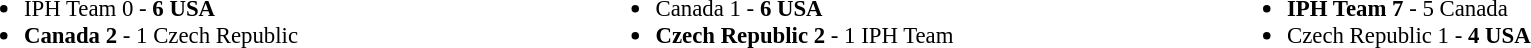<table cellpadding="3" cellspacing="1"  style="font-size:95%; text-align:left; width:100%;">
<tr>
<td style="width:33%;"><br><ul><li>IPH Team 0 - <strong>6 USA</strong></li><li><strong>Canada 2</strong> - 1 Czech Republic</li></ul></td>
<td style="width:33%;"><br><ul><li>Canada 1 - <strong>6 USA</strong></li><li><strong>Czech Republic 2</strong> - 1 IPH Team</li></ul></td>
<td style="width:33%;"><br><ul><li><strong>IPH Team 7</strong> - 5 Canada</li><li>Czech Republic 1 - <strong>4 USA</strong></li></ul></td>
</tr>
<tr>
</tr>
</table>
